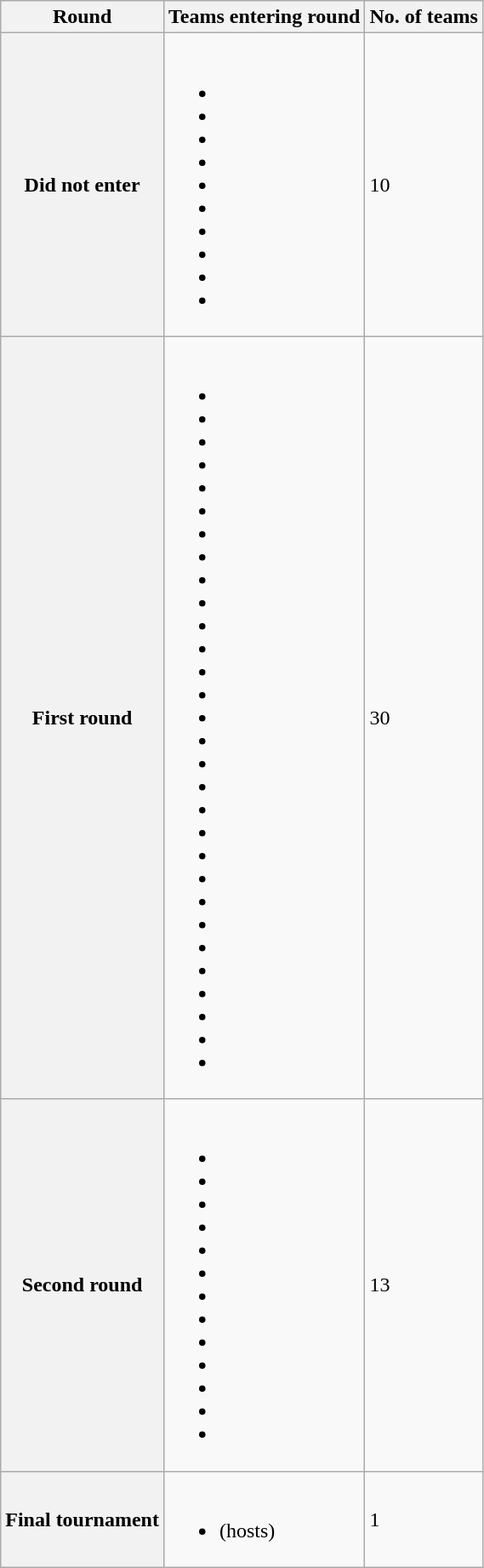<table class="wikitable">
<tr>
<th>Round</th>
<th>Teams entering round</th>
<th>No. of teams</th>
</tr>
<tr>
<th>Did not enter</th>
<td><br><ul><li></li><li></li><li></li><li></li><li></li><li></li><li></li><li></li><li></li><li></li></ul></td>
<td>10</td>
</tr>
<tr>
<th>First round</th>
<td><br><ul><li></li><li></li><li></li><li></li><li></li><li></li><li></li><li></li><li></li><li></li><li></li><li></li><li></li><li></li><li></li><li></li><li></li><li></li><li></li><li></li><li></li><li></li><li></li><li></li><li></li><li></li><li></li><li></li><li></li><li></li></ul></td>
<td>30</td>
</tr>
<tr>
<th>Second round</th>
<td><br><ul><li></li><li></li><li></li><li></li><li></li><li></li><li></li><li></li><li></li><li></li><li></li><li></li><li></li></ul></td>
<td>13</td>
</tr>
<tr>
<th>Final tournament</th>
<td><br><ul><li> (hosts)</li></ul></td>
<td>1</td>
</tr>
</table>
